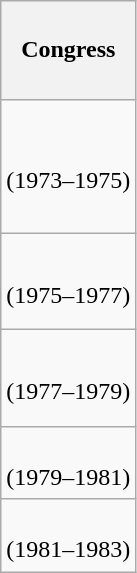<table class="wikitable" style="float:left; margin:0; margin-right:-0.5px; margin-top:14px; text-align:center;">
<tr style="white-space:nowrap; height:4.1em;">
<th>Congress</th>
</tr>
<tr style="white-space:nowrap; height:5.58em;">
<td><strong></strong><br>(1973–1975)</td>
</tr>
<tr style="white-space:nowrap; height:4.04em">
<td><strong></strong><br>(1975–1977)</td>
</tr>
<tr style="white-space:nowrap; height:4.04em">
<td><strong></strong><br>(1977–1979)</td>
</tr>
<tr style="white-space:nowrap; height:3.02em">
<td><strong></strong><br>(1979–1981)</td>
</tr>
<tr style="white-space:nowrap; height:3.02em">
<td><strong></strong><br>(1981–1983)</td>
</tr>
</table>
